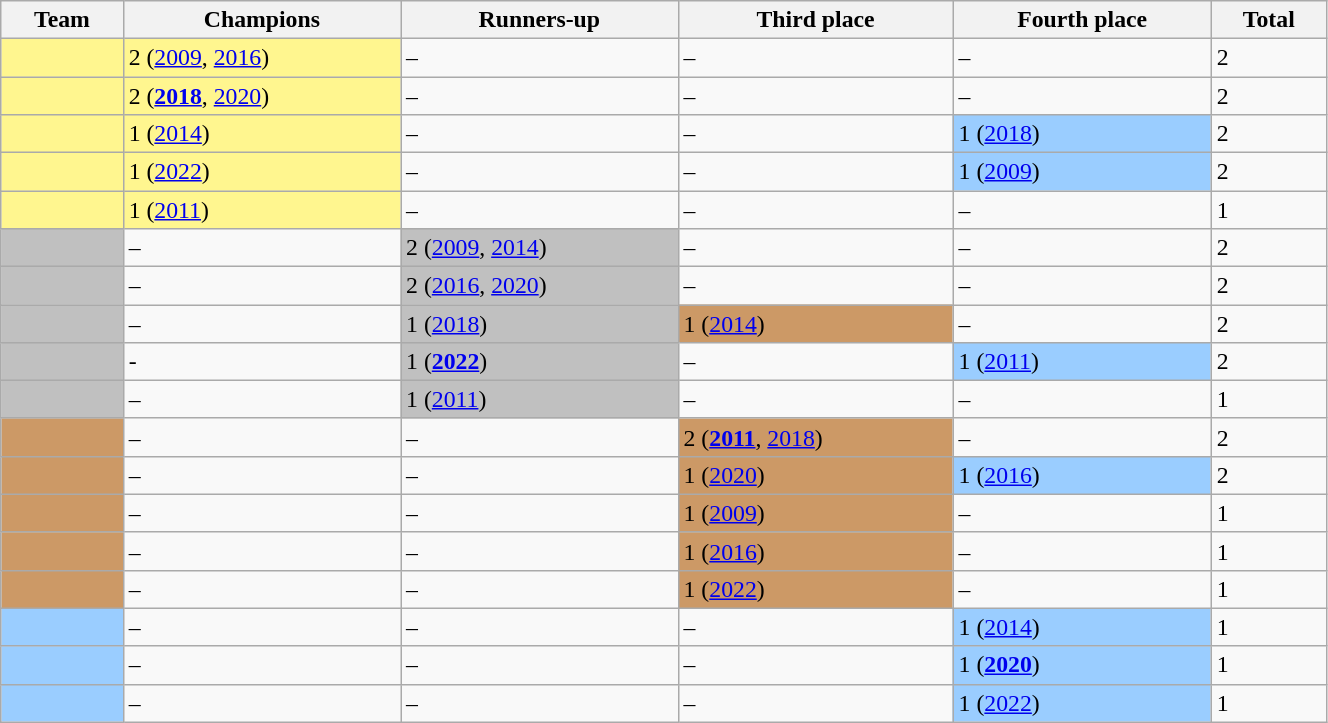<table class="wikitable" style="font-size:99%; text-align:left;" width="70%">
<tr>
<th>Team</th>
<th>Champions</th>
<th>Runners-up</th>
<th>Third place</th>
<th>Fourth place</th>
<th>Total</th>
</tr>
<tr>
<td style="background:#fff68f;"></td>
<td style="background:#fff68f;">2 (<a href='#'>2009</a>, <a href='#'>2016</a>)</td>
<td>–</td>
<td>–</td>
<td>–</td>
<td>2</td>
</tr>
<tr>
<td style="background:#fff68f;"></td>
<td style="background:#fff68f;">2 (<strong><a href='#'>2018</a></strong>, <a href='#'>2020</a>)</td>
<td>–</td>
<td>–</td>
<td>–</td>
<td>2</td>
</tr>
<tr>
<td style="background:#fff68f;"></td>
<td style="background:#fff68f;">1 (<a href='#'>2014</a>)</td>
<td>–</td>
<td>–</td>
<td bgcolor=#9acdff>1 (<a href='#'>2018</a>)</td>
<td>2</td>
</tr>
<tr>
<td bgcolor="#fff68f"></td>
<td bgcolor="#fff68f">1 (<a href='#'>2022</a>)</td>
<td>–</td>
<td>–</td>
<td bgcolor="#9acdff">1 (<a href='#'>2009</a>)</td>
<td>2</td>
</tr>
<tr>
<td style="background:#fff68f;"></td>
<td style="background:#fff68f;">1 (<a href='#'>2011</a>)</td>
<td>–</td>
<td>–</td>
<td>–</td>
<td>1</td>
</tr>
<tr>
<td bgcolor=#C0C0C0></td>
<td>–</td>
<td bgcolor=#C0C0C0>2 (<a href='#'>2009</a>, <a href='#'>2014</a>)</td>
<td>–</td>
<td>–</td>
<td>2</td>
</tr>
<tr>
<td bgcolor=#C0C0C0></td>
<td>–</td>
<td bgcolor=#C0C0C0>2 (<a href='#'>2016</a>, <a href='#'>2020</a>)</td>
<td>–</td>
<td>–</td>
<td>2</td>
</tr>
<tr>
<td bgcolor=#C0C0C0></td>
<td>–</td>
<td bgcolor=#C0C0C0>1 (<a href='#'>2018</a>)</td>
<td bgcolor=#cc9966>1 (<a href='#'>2014</a>)</td>
<td>–</td>
<td>2</td>
</tr>
<tr>
<td bgcolor="#C0C0C0"></td>
<td>-</td>
<td bgcolor="#C0C0C0">1 (<strong><a href='#'>2022</a></strong>)</td>
<td>–</td>
<td bgcolor="#9acdff">1 (<a href='#'>2011</a>)</td>
<td>2</td>
</tr>
<tr>
<td bgcolor=#C0C0C0></td>
<td>–</td>
<td bgcolor=#C0C0C0>1 (<a href='#'>2011</a>)</td>
<td>–</td>
<td>–</td>
<td>1</td>
</tr>
<tr>
<td bgcolor=#cc9966></td>
<td>–</td>
<td>–</td>
<td bgcolor=#cc9966>2 (<strong><a href='#'>2011</a></strong>, <a href='#'>2018</a>)</td>
<td>–</td>
<td>2</td>
</tr>
<tr>
<td bgcolor=#cc9966></td>
<td>–</td>
<td>–</td>
<td bgcolor=#cc9966>1 (<a href='#'>2020</a>)</td>
<td bgcolor=#9acdff>1 (<a href='#'>2016</a>)</td>
<td>2</td>
</tr>
<tr>
<td bgcolor=#cc9966></td>
<td>–</td>
<td>–</td>
<td bgcolor=#cc9966>1 (<a href='#'>2009</a>)</td>
<td>–</td>
<td>1</td>
</tr>
<tr>
<td bgcolor=#cc9966></td>
<td>–</td>
<td>–</td>
<td bgcolor=#cc9966>1 (<a href='#'>2016</a>)</td>
<td>–</td>
<td>1</td>
</tr>
<tr>
<td bgcolor=#cc9966></td>
<td>–</td>
<td>–</td>
<td bgcolor=#cc9966>1 (<a href='#'>2022</a>)</td>
<td>–</td>
<td>1</td>
</tr>
<tr>
<td bgcolor=#9acdff></td>
<td>–</td>
<td>–</td>
<td>–</td>
<td bgcolor=#9acdff>1 (<a href='#'>2014</a>)</td>
<td>1</td>
</tr>
<tr>
<td bgcolor=#9acdff></td>
<td>–</td>
<td>–</td>
<td>–</td>
<td bgcolor=#9acdff>1 (<strong><a href='#'>2020</a></strong>)</td>
<td>1</td>
</tr>
<tr>
<td bgcolor=#9acdff></td>
<td>–</td>
<td>–</td>
<td>–</td>
<td bgcolor=#9acdff>1 (<a href='#'>2022</a>)</td>
<td>1</td>
</tr>
</table>
